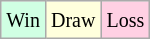<table class="wikitable">
<tr>
<td style="background-color: #d0ffe3;"><small>Win</small></td>
<td style="background-color: #ffffdd;"><small>Draw</small></td>
<td style="background-color: #ffd0e3;"><small>Loss</small></td>
</tr>
</table>
